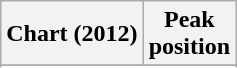<table class="wikitable sortable">
<tr>
<th>Chart (2012)</th>
<th>Peak<br>position</th>
</tr>
<tr>
</tr>
<tr>
</tr>
<tr>
</tr>
<tr>
</tr>
</table>
